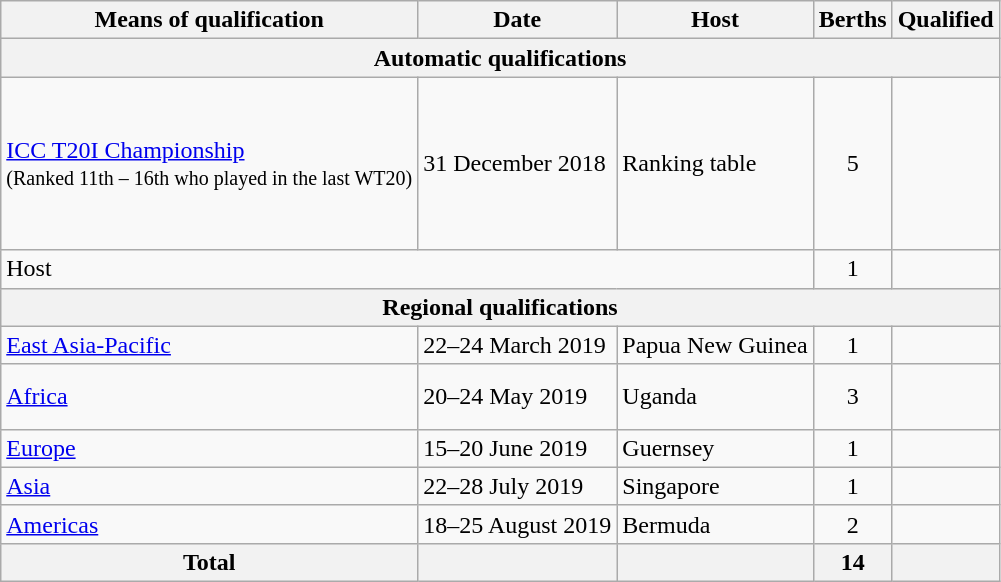<table class="wikitable">
<tr>
<th>Means of qualification</th>
<th>Date</th>
<th>Host</th>
<th>Berths</th>
<th>Qualified</th>
</tr>
<tr>
<th colspan="5">Automatic qualifications</th>
</tr>
<tr>
<td><a href='#'>ICC T20I Championship</a><br><small>(Ranked 11th – 16th who played in the last WT20)</small></td>
<td>31 December 2018</td>
<td>Ranking table</td>
<td style="text-align:center;">5</td>
<td><br><br>
<s></s><br>
<br>
<br>
<br>
</td>
</tr>
<tr>
<td colspan=3>Host</td>
<td style="text-align:center;">1</td>
<td></td>
</tr>
<tr>
<th colspan="5">Regional qualifications</th>
</tr>
<tr>
<td><a href='#'>East Asia-Pacific</a></td>
<td>22–24 March 2019</td>
<td> Papua New Guinea</td>
<td style="text-align:center;">1</td>
<td></td>
</tr>
<tr>
<td><a href='#'>Africa</a></td>
<td>20–24 May 2019</td>
<td> Uganda</td>
<td style="text-align:center;">3</td>
<td><br><br></td>
</tr>
<tr>
<td><a href='#'>Europe</a></td>
<td>15–20 June 2019</td>
<td> Guernsey</td>
<td style="text-align:center;">1</td>
<td></td>
</tr>
<tr>
<td><a href='#'>Asia</a></td>
<td>22–28 July 2019</td>
<td> Singapore</td>
<td style="text-align:center;">1</td>
<td></td>
</tr>
<tr>
<td><a href='#'>Americas</a></td>
<td>18–25 August 2019</td>
<td> Bermuda</td>
<td style="text-align:center;">2</td>
<td><br></td>
</tr>
<tr>
<th>Total</th>
<th></th>
<th></th>
<th>14</th>
<th></th>
</tr>
</table>
